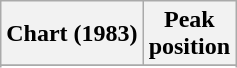<table class="wikitable plainrowheaders">
<tr>
<th>Chart (1983)</th>
<th>Peak<br>position</th>
</tr>
<tr>
</tr>
<tr>
</tr>
</table>
